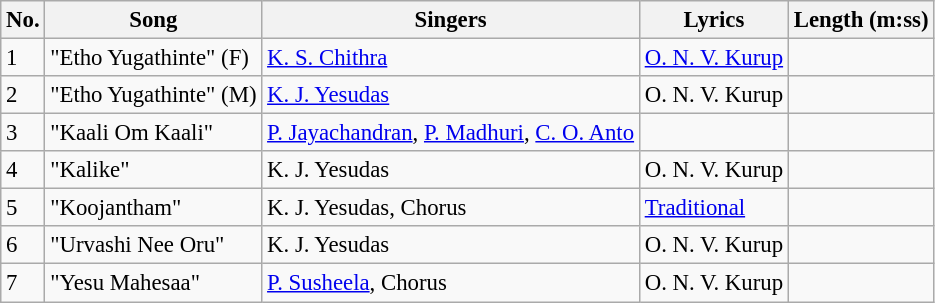<table class="wikitable" style="font-size:95%;">
<tr>
<th>No.</th>
<th>Song</th>
<th>Singers</th>
<th>Lyrics</th>
<th>Length (m:ss)</th>
</tr>
<tr>
<td>1</td>
<td>"Etho Yugathinte" (F)</td>
<td><a href='#'>K. S. Chithra</a></td>
<td><a href='#'>O. N. V. Kurup</a></td>
<td></td>
</tr>
<tr>
<td>2</td>
<td>"Etho Yugathinte" (M)</td>
<td><a href='#'>K. J. Yesudas</a></td>
<td>O. N. V. Kurup</td>
<td></td>
</tr>
<tr>
<td>3</td>
<td>"Kaali Om Kaali"</td>
<td><a href='#'>P. Jayachandran</a>, <a href='#'>P. Madhuri</a>, <a href='#'>C. O. Anto</a></td>
<td></td>
<td></td>
</tr>
<tr>
<td>4</td>
<td>"Kalike"</td>
<td>K. J. Yesudas</td>
<td>O. N. V. Kurup</td>
<td></td>
</tr>
<tr>
<td>5</td>
<td>"Koojantham"</td>
<td>K. J. Yesudas, Chorus</td>
<td><a href='#'>Traditional</a></td>
<td></td>
</tr>
<tr>
<td>6</td>
<td>"Urvashi Nee Oru"</td>
<td>K. J. Yesudas</td>
<td>O. N. V. Kurup</td>
<td></td>
</tr>
<tr>
<td>7</td>
<td>"Yesu Mahesaa"</td>
<td><a href='#'>P. Susheela</a>, Chorus</td>
<td>O. N. V. Kurup</td>
<td></td>
</tr>
</table>
